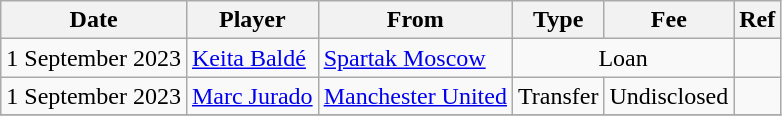<table class="wikitable">
<tr>
<th>Date</th>
<th>Player</th>
<th>From</th>
<th>Type</th>
<th>Fee</th>
<th>Ref</th>
</tr>
<tr>
<td>1 September 2023</td>
<td> <a href='#'>Keita Baldé</a></td>
<td> <a href='#'>Spartak Moscow</a></td>
<td colspan=2 align=center>Loan</td>
<td></td>
</tr>
<tr>
<td>1 September 2023</td>
<td> <a href='#'>Marc Jurado</a></td>
<td> <a href='#'>Manchester United</a></td>
<td>Transfer</td>
<td>Undisclosed</td>
<td></td>
</tr>
<tr>
</tr>
</table>
